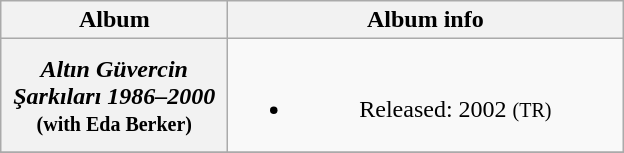<table class="wikitable plainrowheaders" style="text-align:center;" border="1">
<tr>
<th scope="col" style="width:9em;">Album</th>
<th scope="col" style="width:16em;">Album info</th>
</tr>
<tr>
<th scope="row"><em>Altın Güvercin Şarkıları 1986–2000</em> <small>(with Eda Berker)</small></th>
<td><br><ul><li>Released: 2002 <small>(TR)</small></li></ul></td>
</tr>
<tr>
</tr>
</table>
